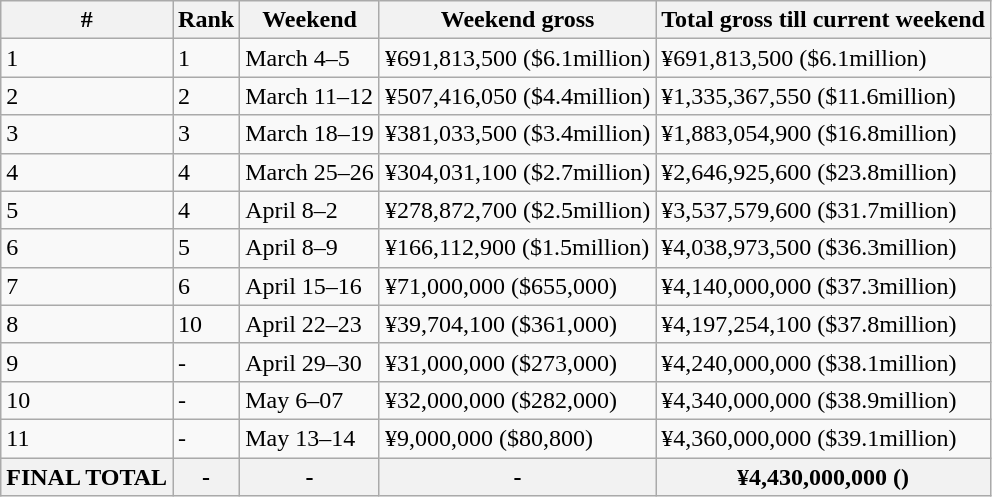<table class = wikitable>
<tr>
<th>#</th>
<th>Rank</th>
<th>Weekend</th>
<th>Weekend gross</th>
<th>Total gross till current weekend</th>
</tr>
<tr>
<td>1</td>
<td>1</td>
<td>March 4–5</td>
<td>¥691,813,500 ($6.1million)</td>
<td>¥691,813,500 ($6.1million)</td>
</tr>
<tr>
<td>2</td>
<td>2</td>
<td>March 11–12</td>
<td>¥507,416,050 ($4.4million)</td>
<td>¥1,335,367,550 ($11.6million)</td>
</tr>
<tr>
<td>3</td>
<td>3</td>
<td>March 18–19</td>
<td>¥381,033,500 ($3.4million)</td>
<td>¥1,883,054,900 ($16.8million)</td>
</tr>
<tr>
<td>4</td>
<td>4</td>
<td>March 25–26</td>
<td>¥304,031,100 ($2.7million)</td>
<td>¥2,646,925,600 ($23.8million)</td>
</tr>
<tr>
<td>5</td>
<td>4</td>
<td>April 8–2</td>
<td>¥278,872,700 ($2.5million)</td>
<td>¥3,537,579,600 ($31.7million)</td>
</tr>
<tr>
<td>6</td>
<td>5</td>
<td>April 8–9</td>
<td>¥166,112,900 ($1.5million)</td>
<td>¥4,038,973,500 ($36.3million)</td>
</tr>
<tr>
<td>7</td>
<td>6</td>
<td>April 15–16</td>
<td>¥71,000,000 ($655,000)</td>
<td>¥4,140,000,000 ($37.3million)</td>
</tr>
<tr>
<td>8</td>
<td>10</td>
<td>April 22–23</td>
<td>¥39,704,100 ($361,000)</td>
<td>¥4,197,254,100 ($37.8million)</td>
</tr>
<tr>
<td>9</td>
<td>-</td>
<td>April 29–30</td>
<td>¥31,000,000 ($273,000)</td>
<td>¥4,240,000,000 ($38.1million)</td>
</tr>
<tr>
<td>10</td>
<td>-</td>
<td>May 6–07</td>
<td>¥32,000,000 ($282,000)</td>
<td>¥4,340,000,000 ($38.9million)</td>
</tr>
<tr>
<td>11</td>
<td>-</td>
<td>May 13–14</td>
<td>¥9,000,000 ($80,800)</td>
<td>¥4,360,000,000 ($39.1million)</td>
</tr>
<tr>
<th>FINAL TOTAL</th>
<th>-</th>
<th>-</th>
<th>-</th>
<th>¥4,430,000,000 ()</th>
</tr>
</table>
